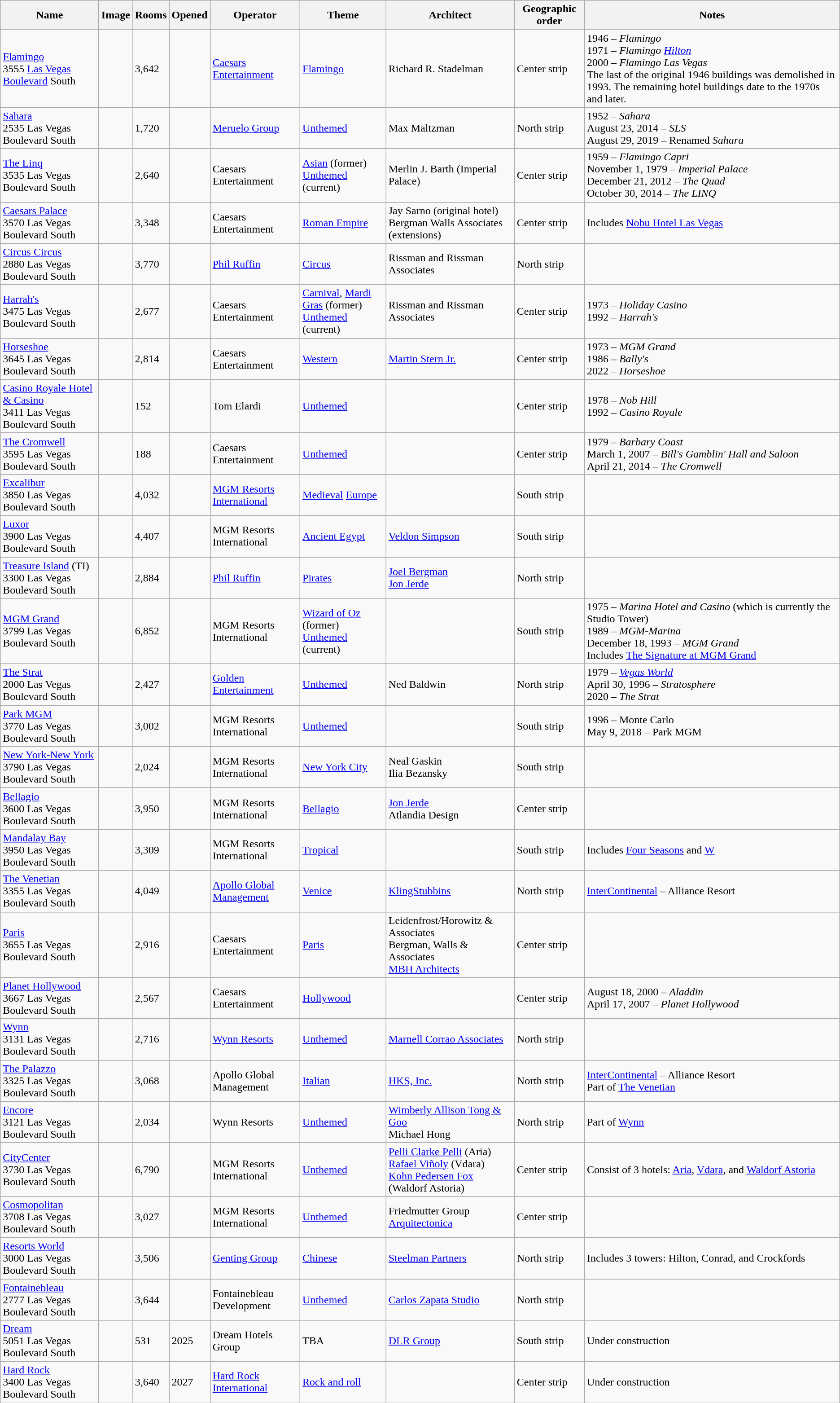<table class="wikitable sortable">
<tr>
<th>Name</th>
<th class="unsortable">Image</th>
<th data-sort-type="number">Rooms</th>
<th>Opened</th>
<th>Operator</th>
<th>Theme</th>
<th>Architect</th>
<th>Geographic order</th>
<th>Notes</th>
</tr>
<tr>
<td><a href='#'>Flamingo</a><br>3555 <a href='#'>Las Vegas Boulevard</a> South</td>
<td></td>
<td>3,642</td>
<td></td>
<td><a href='#'>Caesars Entertainment</a></td>
<td><a href='#'>Flamingo</a></td>
<td>Richard R. Stadelman</td>
<td>Center strip</td>
<td>1946 – <em>Flamingo</em><br>1971 – <em>Flamingo <a href='#'>Hilton</a></em> <br>2000 – <em>Flamingo Las Vegas</em><br>The last of the original 1946 buildings was demolished in 1993. The remaining hotel buildings date to the 1970s and later.</td>
</tr>
<tr>
<td><a href='#'>Sahara</a><br>2535 Las Vegas Boulevard South</td>
<td></td>
<td>1,720</td>
<td></td>
<td><a href='#'>Meruelo Group</a></td>
<td><a href='#'>Unthemed</a></td>
<td>Max Maltzman</td>
<td>North strip</td>
<td>1952 – <em>Sahara</em><br>August 23, 2014 – <em>SLS</em><br>August 29, 2019 – Renamed <em>Sahara</em></td>
</tr>
<tr>
<td><a href='#'>The Linq</a><br>3535 Las Vegas Boulevard South</td>
<td></td>
<td>2,640</td>
<td></td>
<td>Caesars Entertainment</td>
<td><a href='#'>Asian</a> (former)<br><a href='#'>Unthemed</a> (current)</td>
<td>Merlin J. Barth (Imperial Palace)</td>
<td>Center strip</td>
<td>1959 – <em>Flamingo Capri</em><br>November 1, 1979 – <em>Imperial Palace</em><br>December 21, 2012 – <em>The Quad</em><br>October 30, 2014 – <em>The LINQ</em></td>
</tr>
<tr>
<td><a href='#'>Caesars Palace</a><br>3570 Las Vegas Boulevard South</td>
<td></td>
<td>3,348</td>
<td></td>
<td>Caesars Entertainment</td>
<td><a href='#'>Roman Empire</a></td>
<td>Jay Sarno (original hotel)<br>Bergman Walls Associates (extensions)</td>
<td>Center strip</td>
<td>Includes <a href='#'>Nobu Hotel Las Vegas</a></td>
</tr>
<tr>
<td><a href='#'>Circus Circus</a><br>2880 Las Vegas Boulevard South</td>
<td></td>
<td>3,770</td>
<td></td>
<td><a href='#'>Phil Ruffin</a></td>
<td><a href='#'>Circus</a></td>
<td>Rissman and Rissman Associates</td>
<td>North strip</td>
<td></td>
</tr>
<tr>
<td><a href='#'>Harrah's</a><br> 3475 Las Vegas Boulevard South</td>
<td></td>
<td>2,677</td>
<td></td>
<td>Caesars Entertainment</td>
<td><a href='#'>Carnival</a>, <a href='#'>Mardi Gras</a> (former)<br><a href='#'>Unthemed</a> (current)</td>
<td>Rissman and Rissman Associates</td>
<td>Center strip</td>
<td>1973 – <em>Holiday Casino</em><br>1992 – <em>Harrah's</em></td>
</tr>
<tr>
<td><a href='#'>Horseshoe</a><br>3645 Las Vegas Boulevard South</td>
<td></td>
<td>2,814</td>
<td></td>
<td>Caesars Entertainment</td>
<td><a href='#'>Western</a></td>
<td><a href='#'>Martin Stern Jr.</a></td>
<td>Center strip</td>
<td>1973 – <em>MGM Grand</em><br>1986 – <em>Bally's</em><br>2022 – <em>Horseshoe</em></td>
</tr>
<tr>
<td><a href='#'>Casino Royale Hotel & Casino</a><br> 3411 Las Vegas Boulevard South</td>
<td></td>
<td>152</td>
<td></td>
<td>Tom Elardi</td>
<td><a href='#'>Unthemed</a></td>
<td></td>
<td>Center strip</td>
<td>1978 – <em>Nob Hill</em><br>1992 – <em>Casino Royale</em></td>
</tr>
<tr>
<td><a href='#'>The Cromwell</a><br>3595 Las Vegas Boulevard South</td>
<td></td>
<td>188</td>
<td></td>
<td>Caesars Entertainment</td>
<td><a href='#'>Unthemed</a></td>
<td></td>
<td>Center strip</td>
<td>1979 – <em>Barbary Coast</em><br> March 1, 2007 – <em>Bill's Gamblin' Hall and Saloon</em><br> April 21, 2014 – <em>The Cromwell</em></td>
</tr>
<tr>
<td><a href='#'>Excalibur</a><br>3850 Las Vegas Boulevard South</td>
<td></td>
<td>4,032</td>
<td></td>
<td><a href='#'>MGM Resorts International</a></td>
<td><a href='#'>Medieval</a> <a href='#'>Europe</a></td>
<td></td>
<td>South strip</td>
<td></td>
</tr>
<tr>
<td><a href='#'>Luxor</a><br>3900 Las Vegas Boulevard South</td>
<td></td>
<td>4,407</td>
<td></td>
<td>MGM Resorts International</td>
<td><a href='#'>Ancient Egypt</a></td>
<td><a href='#'>Veldon Simpson</a></td>
<td>South strip</td>
<td></td>
</tr>
<tr>
<td><a href='#'>Treasure Island</a> (TI)<br>3300 Las Vegas Boulevard South</td>
<td></td>
<td>2,884</td>
<td></td>
<td><a href='#'>Phil Ruffin</a></td>
<td><a href='#'>Pirates</a></td>
<td><a href='#'>Joel Bergman</a><br><a href='#'>Jon Jerde</a></td>
<td>North strip</td>
<td></td>
</tr>
<tr>
<td><a href='#'>MGM Grand</a><br>3799 Las Vegas Boulevard South</td>
<td></td>
<td>6,852</td>
<td></td>
<td>MGM Resorts International</td>
<td><a href='#'>Wizard of Oz</a> (former)<br><a href='#'>Unthemed</a> (current)</td>
<td></td>
<td>South strip</td>
<td>1975 – <em>Marina Hotel and Casino</em> (which is currently the Studio Tower)<br>1989 – <em>MGM-Marina</em><br>December 18, 1993 – <em>MGM Grand</em><br>Includes <a href='#'>The Signature at MGM Grand</a></td>
</tr>
<tr>
<td><a href='#'>The Strat</a><br>2000 Las Vegas Boulevard South</td>
<td></td>
<td>2,427</td>
<td></td>
<td><a href='#'>Golden Entertainment</a></td>
<td><a href='#'>Unthemed</a></td>
<td>Ned Baldwin</td>
<td>North strip</td>
<td>1979 – <em><a href='#'>Vegas World</a></em><br> April 30, 1996 – <em>Stratosphere</em><br> 2020 – <em>The Strat</em></td>
</tr>
<tr>
<td><a href='#'>Park MGM</a><br>3770 Las Vegas Boulevard South</td>
<td></td>
<td>3,002</td>
<td></td>
<td>MGM Resorts International</td>
<td><a href='#'>Unthemed</a></td>
<td></td>
<td>South strip</td>
<td>1996 – Monte Carlo<br>May 9, 2018 – Park MGM</td>
</tr>
<tr>
<td><a href='#'>New York-New York</a><br>3790 Las Vegas Boulevard South</td>
<td></td>
<td>2,024</td>
<td></td>
<td>MGM Resorts International</td>
<td><a href='#'>New York City</a></td>
<td>Neal Gaskin<br>Ilia Bezansky</td>
<td>South strip</td>
<td></td>
</tr>
<tr>
<td><a href='#'>Bellagio</a><br>3600 Las Vegas Boulevard South</td>
<td></td>
<td>3,950</td>
<td></td>
<td>MGM Resorts International</td>
<td><a href='#'>Bellagio</a></td>
<td><a href='#'>Jon Jerde</a><br>Atlandia Design</td>
<td>Center strip</td>
<td></td>
</tr>
<tr>
<td><a href='#'>Mandalay Bay</a><br>3950 Las Vegas Boulevard South</td>
<td></td>
<td>3,309</td>
<td></td>
<td>MGM Resorts International</td>
<td><a href='#'>Tropical</a></td>
<td></td>
<td>South strip</td>
<td>Includes <a href='#'>Four Seasons</a> and <a href='#'>W</a></td>
</tr>
<tr>
<td><a href='#'>The Venetian</a><br>3355 Las Vegas Boulevard South</td>
<td></td>
<td>4,049</td>
<td></td>
<td><a href='#'>Apollo Global Management</a></td>
<td><a href='#'>Venice</a></td>
<td><a href='#'>KlingStubbins</a></td>
<td>North strip</td>
<td><a href='#'>InterContinental</a> – Alliance Resort</td>
</tr>
<tr>
<td><a href='#'>Paris</a><br>3655 Las Vegas Boulevard South</td>
<td></td>
<td>2,916</td>
<td></td>
<td>Caesars Entertainment</td>
<td><a href='#'>Paris</a></td>
<td>Leidenfrost/Horowitz & Associates<br>Bergman, Walls & Associates<br><a href='#'>MBH Architects</a></td>
<td>Center strip</td>
<td></td>
</tr>
<tr>
<td><a href='#'>Planet Hollywood</a><br>3667 Las Vegas Boulevard South</td>
<td></td>
<td>2,567</td>
<td></td>
<td>Caesars Entertainment</td>
<td><a href='#'>Hollywood</a></td>
<td></td>
<td>Center strip</td>
<td>August 18, 2000 – <em>Aladdin</em><br>April 17, 2007 – <em>Planet Hollywood</em></td>
</tr>
<tr>
<td><a href='#'>Wynn</a><br> 3131 Las Vegas Boulevard South</td>
<td></td>
<td>2,716</td>
<td></td>
<td><a href='#'>Wynn Resorts</a></td>
<td><a href='#'>Unthemed</a></td>
<td><a href='#'>Marnell Corrao Associates</a></td>
<td>North strip</td>
<td></td>
</tr>
<tr>
<td><a href='#'>The Palazzo</a><br>3325 Las Vegas Boulevard South</td>
<td></td>
<td>3,068</td>
<td></td>
<td>Apollo Global Management</td>
<td><a href='#'>Italian</a></td>
<td><a href='#'>HKS, Inc.</a></td>
<td>North strip</td>
<td><a href='#'>InterContinental</a> – Alliance Resort<br>Part of <a href='#'>The Venetian</a></td>
</tr>
<tr>
<td><a href='#'>Encore</a><br>3121 Las Vegas Boulevard South</td>
<td></td>
<td>2,034</td>
<td></td>
<td>Wynn Resorts</td>
<td><a href='#'>Unthemed</a></td>
<td><a href='#'>Wimberly Allison Tong & Goo</a><br>Michael Hong</td>
<td>North strip</td>
<td>Part of <a href='#'>Wynn</a></td>
</tr>
<tr>
<td><a href='#'>CityCenter</a><br>3730 Las Vegas Boulevard South</td>
<td></td>
<td>6,790</td>
<td></td>
<td>MGM Resorts International</td>
<td><a href='#'>Unthemed</a></td>
<td><a href='#'>Pelli Clarke Pelli</a> (Aria)<br><a href='#'>Rafael Viñoly</a> (Vdara)<br><a href='#'>Kohn Pedersen Fox</a> (Waldorf Astoria)</td>
<td>Center strip</td>
<td>Consist of 3 hotels: <a href='#'>Aria</a>, <a href='#'>Vdara</a>, and <a href='#'>Waldorf Astoria</a></td>
</tr>
<tr>
<td><a href='#'>Cosmopolitan</a><br>3708 Las Vegas Boulevard South</td>
<td></td>
<td>3,027</td>
<td></td>
<td>MGM Resorts International</td>
<td><a href='#'>Unthemed</a></td>
<td>Friedmutter Group<br><a href='#'>Arquitectonica</a></td>
<td>Center strip</td>
<td></td>
</tr>
<tr>
<td><a href='#'>Resorts World</a><br>3000 Las Vegas Boulevard South</td>
<td></td>
<td>3,506</td>
<td></td>
<td><a href='#'>Genting Group</a></td>
<td><a href='#'>Chinese</a></td>
<td><a href='#'>Steelman Partners</a></td>
<td>North strip</td>
<td>Includes 3 towers: Hilton, Conrad, and Crockfords</td>
</tr>
<tr>
<td><a href='#'>Fontainebleau</a><br> 2777 Las Vegas Boulevard South</td>
<td></td>
<td>3,644</td>
<td></td>
<td>Fontainebleau Development</td>
<td><a href='#'>Unthemed</a></td>
<td><a href='#'>Carlos Zapata Studio</a></td>
<td>North strip</td>
<td></td>
</tr>
<tr>
<td><a href='#'>Dream</a><br> 5051 Las Vegas Boulevard South</td>
<td></td>
<td>531</td>
<td>2025</td>
<td>Dream Hotels Group</td>
<td>TBA</td>
<td><a href='#'>DLR Group</a></td>
<td>South strip</td>
<td>Under construction</td>
</tr>
<tr>
<td><a href='#'>Hard Rock</a><br> 3400 Las Vegas Boulevard South</td>
<td></td>
<td>3,640</td>
<td>2027</td>
<td><a href='#'>Hard Rock International</a></td>
<td><a href='#'>Rock and roll</a></td>
<td></td>
<td>Center strip</td>
<td>Under construction</td>
</tr>
</table>
